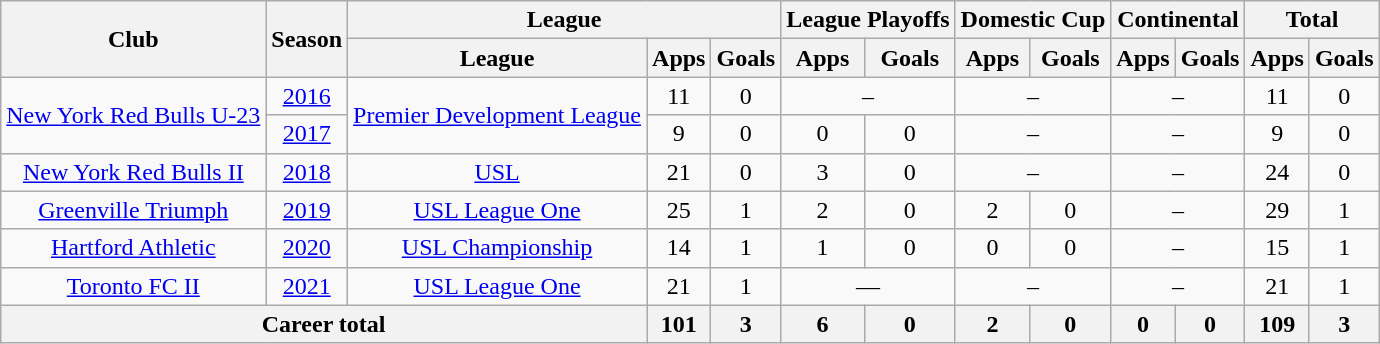<table class="wikitable" style="text-align: center;">
<tr>
<th rowspan="2">Club</th>
<th rowspan="2">Season</th>
<th colspan="3">League</th>
<th colspan="2">League Playoffs</th>
<th colspan="2">Domestic Cup</th>
<th colspan="2">Continental</th>
<th colspan="2">Total</th>
</tr>
<tr>
<th>League</th>
<th>Apps</th>
<th>Goals</th>
<th>Apps</th>
<th>Goals</th>
<th>Apps</th>
<th>Goals</th>
<th>Apps</th>
<th>Goals</th>
<th>Apps</th>
<th>Goals</th>
</tr>
<tr>
<td rowspan="2"><a href='#'>New York Red Bulls U-23</a></td>
<td><a href='#'>2016</a></td>
<td rowspan=2><a href='#'>Premier Development League</a></td>
<td>11</td>
<td>0</td>
<td colspan="2">–</td>
<td colspan="2">–</td>
<td colspan="2">–</td>
<td>11</td>
<td>0</td>
</tr>
<tr>
<td><a href='#'>2017</a></td>
<td>9</td>
<td>0</td>
<td>0</td>
<td>0</td>
<td colspan="2">–</td>
<td colspan="2">–</td>
<td>9</td>
<td>0</td>
</tr>
<tr>
<td><a href='#'>New York Red Bulls II</a></td>
<td><a href='#'>2018</a></td>
<td><a href='#'>USL</a></td>
<td>21</td>
<td>0</td>
<td>3</td>
<td>0</td>
<td colspan="2">–</td>
<td colspan="2">–</td>
<td>24</td>
<td>0</td>
</tr>
<tr>
<td><a href='#'>Greenville Triumph</a></td>
<td><a href='#'>2019</a></td>
<td><a href='#'>USL League One</a></td>
<td>25</td>
<td>1</td>
<td>2</td>
<td>0</td>
<td>2</td>
<td>0</td>
<td colspan="2">–</td>
<td>29</td>
<td>1</td>
</tr>
<tr>
<td><a href='#'>Hartford Athletic</a></td>
<td><a href='#'>2020</a></td>
<td><a href='#'>USL Championship</a></td>
<td>14</td>
<td>1</td>
<td>1</td>
<td>0</td>
<td>0</td>
<td>0</td>
<td colspan="2">–</td>
<td>15</td>
<td>1</td>
</tr>
<tr>
<td><a href='#'>Toronto FC II</a></td>
<td><a href='#'>2021</a></td>
<td><a href='#'>USL League One</a></td>
<td>21</td>
<td>1</td>
<td colspan=2>—</td>
<td colspan="2">–</td>
<td colspan="2">–</td>
<td>21</td>
<td>1</td>
</tr>
<tr>
<th colspan="3">Career total</th>
<th>101</th>
<th>3</th>
<th>6</th>
<th>0</th>
<th>2</th>
<th>0</th>
<th>0</th>
<th>0</th>
<th>109</th>
<th>3</th>
</tr>
</table>
